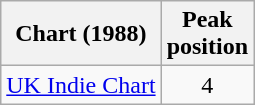<table class="wikitable sortable">
<tr>
<th scope="col">Chart (1988)</th>
<th scope="col">Peak<br>position</th>
</tr>
<tr>
<td><a href='#'>UK Indie Chart</a></td>
<td style="text-align:center;">4</td>
</tr>
</table>
